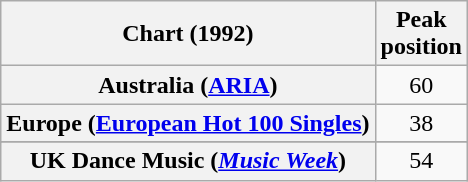<table class="wikitable sortable plainrowheaders" style="text-align:center">
<tr>
<th>Chart (1992)</th>
<th>Peak<br>position</th>
</tr>
<tr>
<th scope="row">Australia (<a href='#'>ARIA</a>)</th>
<td>60</td>
</tr>
<tr>
<th scope="row">Europe (<a href='#'>European Hot 100 Singles</a>)</th>
<td>38</td>
</tr>
<tr>
</tr>
<tr>
</tr>
<tr>
<th scope="row">UK Dance Music (<em><a href='#'>Music Week</a></em>)</th>
<td>54</td>
</tr>
</table>
